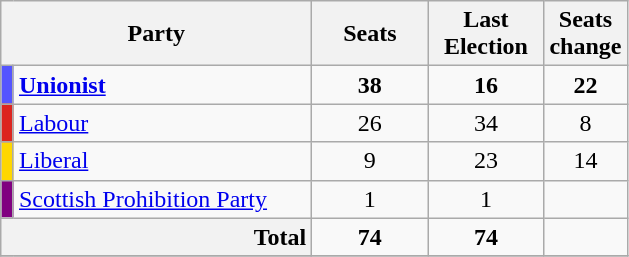<table class="wikitable sortable">
<tr>
<th style="width:200px"  colspan=2>Party</th>
<th style="width:70px;">Seats</th>
<th style="width:70px;">Last Election</th>
<th style="width:40px;">Seats change</th>
</tr>
<tr>
<td bgcolor="#5555FF"></td>
<td><strong><a href='#'>Unionist</a></strong></td>
<td align=center><strong>38</strong></td>
<td align=center><strong>16</strong></td>
<td align=center><strong>22</strong></td>
</tr>
<tr>
<td bgcolor="#DC241f"></td>
<td><a href='#'>Labour</a></td>
<td align=center>26</td>
<td align=center>34</td>
<td align=center>8</td>
</tr>
<tr>
<td bgcolor="#FFD700"></td>
<td><a href='#'>Liberal</a></td>
<td align=center>9</td>
<td align=center>23</td>
<td align=center>14</td>
</tr>
<tr>
<td bgcolor="#800080"></td>
<td><a href='#'>Scottish Prohibition Party</a></td>
<td align=center>1</td>
<td align=center>1</td>
<td align=center></td>
</tr>
<tr>
<th colspan=2 style=text-align:right>Total</th>
<td align=center><strong>74</strong></td>
<td align=center><strong>74</strong></td>
<td align=center></td>
</tr>
<tr>
</tr>
</table>
